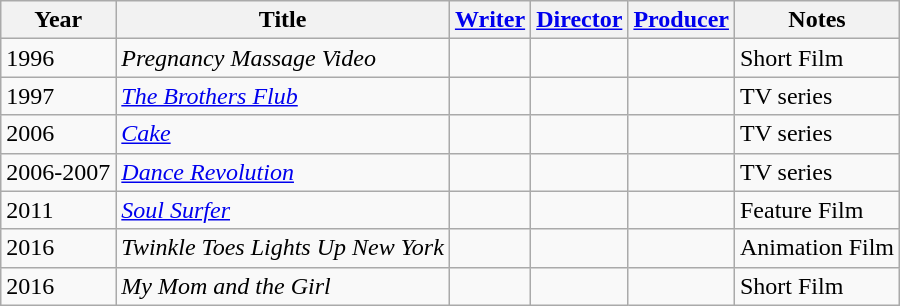<table class="wikitable sortable">
<tr>
<th>Year</th>
<th>Title</th>
<th><a href='#'>Writer</a></th>
<th><a href='#'>Director</a></th>
<th><a href='#'>Producer</a></th>
<th>Notes</th>
</tr>
<tr>
<td>1996</td>
<td><em>Pregnancy Massage Video</em></td>
<td style="text-align:center;"></td>
<td style="text-align:center;"></td>
<td style="text-align:center;"></td>
<td>Short Film</td>
</tr>
<tr>
<td>1997</td>
<td><em><a href='#'>The Brothers Flub</a></em></td>
<td style="text-align:center;"></td>
<td style="text-align:center;"></td>
<td style="text-align:center;"></td>
<td>TV series</td>
</tr>
<tr>
<td>2006</td>
<td><em><a href='#'>Cake</a></em></td>
<td style="text-align:center;"></td>
<td style="text-align:center;"></td>
<td style="text-align:center;"></td>
<td>TV series</td>
</tr>
<tr>
<td>2006-2007</td>
<td><em><a href='#'>Dance Revolution</a></em></td>
<td style="text-align:center;"></td>
<td style="text-align:center;"></td>
<td style="text-align:center;"></td>
<td>TV series</td>
</tr>
<tr>
<td>2011</td>
<td><em><a href='#'>Soul Surfer</a></em></td>
<td style="text-align:center;"></td>
<td style="text-align:center;"></td>
<td style="text-align:center;"></td>
<td>Feature Film</td>
</tr>
<tr>
<td>2016</td>
<td><em>Twinkle Toes Lights Up New York</em></td>
<td style="text-align:center;"></td>
<td style="text-align:center;"></td>
<td style="text-align:center;"></td>
<td>Animation Film</td>
</tr>
<tr>
<td>2016</td>
<td><em>My Mom and the Girl</em></td>
<td style="text-align:center;"></td>
<td style="text-align:center;"></td>
<td style="text-align:center;"></td>
<td>Short Film</td>
</tr>
</table>
